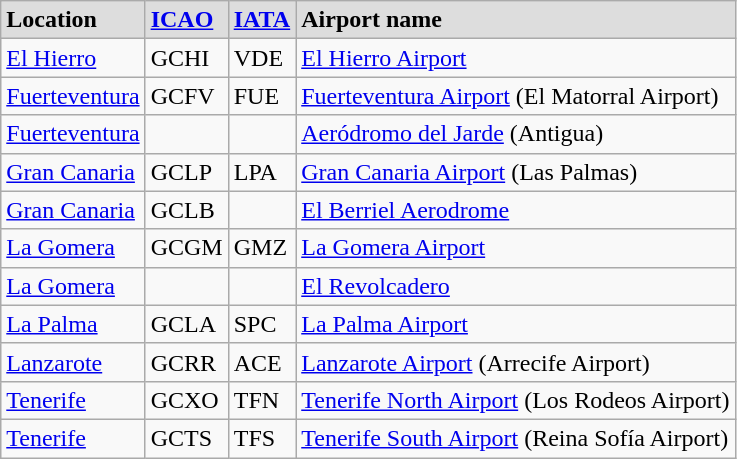<table class="wikitable sortable">
<tr style="vertical-align:baseline; font-weight:bold; background:#ddd;">
<td>Location</td>
<td><a href='#'>ICAO</a></td>
<td><a href='#'>IATA</a></td>
<td>Airport name</td>
</tr>
<tr valign=top>
<td><a href='#'>El Hierro</a></td>
<td>GCHI</td>
<td>VDE</td>
<td><a href='#'>El Hierro Airport</a> </td>
</tr>
<tr valign=top>
<td><a href='#'>Fuerteventura</a></td>
<td>GCFV</td>
<td>FUE</td>
<td><a href='#'>Fuerteventura Airport</a> (El Matorral Airport) </td>
</tr>
<tr valign=top>
<td><a href='#'>Fuerteventura</a></td>
<td></td>
<td></td>
<td><a href='#'>Aeródromo del Jarde</a> (Antigua)</td>
</tr>
<tr valign=top>
<td><a href='#'>Gran Canaria</a></td>
<td>GCLP</td>
<td>LPA</td>
<td><a href='#'>Gran Canaria Airport</a> (Las Palmas) </td>
</tr>
<tr valign=top>
<td><a href='#'>Gran Canaria</a></td>
<td>GCLB</td>
<td></td>
<td><a href='#'>El Berriel Aerodrome</a></td>
</tr>
<tr valign=top>
<td><a href='#'>La Gomera</a></td>
<td>GCGM</td>
<td>GMZ</td>
<td><a href='#'>La Gomera Airport</a> </td>
</tr>
<tr valign=top>
<td><a href='#'>La Gomera</a></td>
<td></td>
<td></td>
<td><a href='#'>El Revolcadero</a> </td>
</tr>
<tr valign=top>
<td><a href='#'>La Palma</a></td>
<td>GCLA</td>
<td>SPC</td>
<td><a href='#'>La Palma Airport</a> </td>
</tr>
<tr valign=top>
<td><a href='#'>Lanzarote</a></td>
<td>GCRR</td>
<td>ACE</td>
<td><a href='#'>Lanzarote Airport</a> (Arrecife Airport) </td>
</tr>
<tr valign=top>
<td><a href='#'>Tenerife</a></td>
<td>GCXO</td>
<td>TFN</td>
<td><a href='#'>Tenerife North Airport</a> (Los Rodeos Airport) </td>
</tr>
<tr valign=top>
<td><a href='#'>Tenerife</a></td>
<td>GCTS</td>
<td>TFS</td>
<td><a href='#'>Tenerife South Airport</a> (Reina Sofía Airport) </td>
</tr>
</table>
